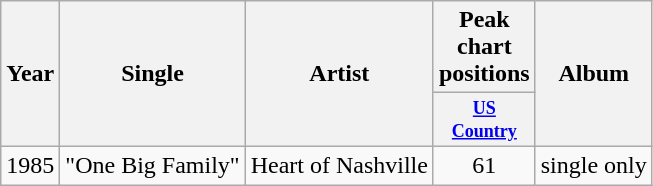<table class="wikitable">
<tr>
<th rowspan="2">Year</th>
<th rowspan="2">Single</th>
<th rowspan="2">Artist</th>
<th colspan="1">Peak chart positions</th>
<th rowspan="2">Album</th>
</tr>
<tr>
<th scope="col" style="width:4.5em;font-size:75%;"><a href='#'>US <br>Country</a></th>
</tr>
<tr>
<td>1985</td>
<td>"One Big Family"</td>
<td>Heart of Nashville</td>
<td align="center">61</td>
<td>single only</td>
</tr>
</table>
